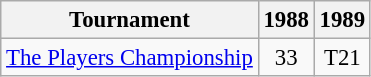<table class="wikitable" style="font-size:95%;text-align:center;">
<tr>
<th>Tournament</th>
<th>1988</th>
<th>1989</th>
</tr>
<tr>
<td align=left><a href='#'>The Players Championship</a></td>
<td>33</td>
<td>T21</td>
</tr>
</table>
